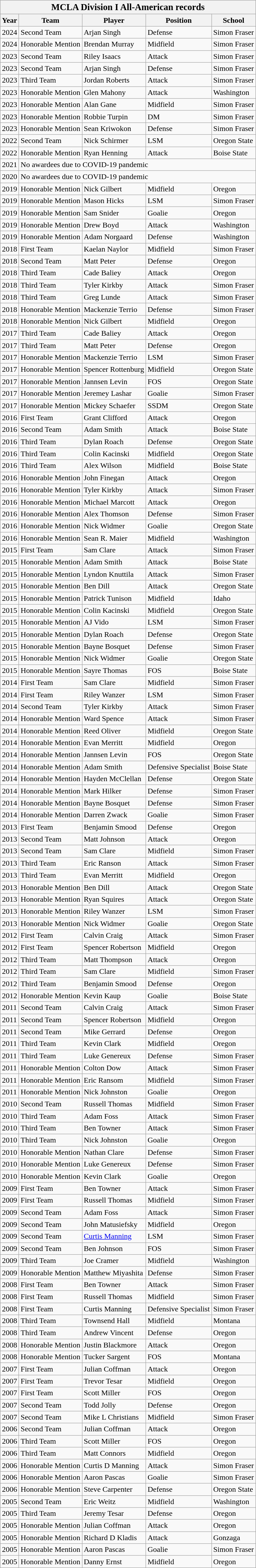<table class="wikitable sortable mw-collapsible mw-collapsed">
<tr>
<th colspan="5"><big>MCLA Division I All-American records</big></th>
</tr>
<tr>
<th>Year</th>
<th>Team</th>
<th>Player</th>
<th>Position</th>
<th>School</th>
</tr>
<tr>
<td>2024</td>
<td>Second Team</td>
<td>Arjan Singh</td>
<td>Defense</td>
<td>Simon Fraser</td>
</tr>
<tr>
<td>2024</td>
<td>Honorable Mention</td>
<td>Brendan Murray</td>
<td>Midfield</td>
<td>Simon Fraser</td>
</tr>
<tr>
<td>2023</td>
<td>Second Team</td>
<td>Riley Isaacs</td>
<td>Attack</td>
<td>Simon Fraser</td>
</tr>
<tr>
<td>2023</td>
<td>Second Team</td>
<td>Arjan Singh</td>
<td>Defense</td>
<td>Simon Fraser</td>
</tr>
<tr>
<td>2023</td>
<td>Third Team</td>
<td>Jordan Roberts</td>
<td>Attack</td>
<td>Simon Fraser</td>
</tr>
<tr>
<td>2023</td>
<td>Honorable Mention</td>
<td>Glen Mahony</td>
<td>Attack</td>
<td>Washington</td>
</tr>
<tr>
<td>2023</td>
<td>Honorable Mention</td>
<td>Alan Gane</td>
<td>Midfield</td>
<td>Simon Fraser</td>
</tr>
<tr>
<td>2023</td>
<td>Honorable Mention</td>
<td>Robbie Turpin</td>
<td>DM</td>
<td>Simon Fraser</td>
</tr>
<tr>
<td>2023</td>
<td>Honorable Mention</td>
<td>Sean Kriwokon</td>
<td>Defense</td>
<td>Simon Fraser</td>
</tr>
<tr>
<td>2022</td>
<td>Second Team</td>
<td>Nick Schirmer</td>
<td>LSM</td>
<td>Oregon State</td>
</tr>
<tr>
<td>2022</td>
<td>Honorable Mention</td>
<td>Ryan Henning</td>
<td>Attack</td>
<td>Boise State</td>
</tr>
<tr>
<td>2021</td>
<td colspan="4">No awardees due to COVID-19 pandemic</td>
</tr>
<tr>
<td>2020</td>
<td colspan="4">No awardees due to COVID-19 pandemic</td>
</tr>
<tr>
<td>2019</td>
<td>Honorable Mention</td>
<td>Nick Gilbert</td>
<td>Midfield</td>
<td>Oregon</td>
</tr>
<tr>
<td>2019</td>
<td>Honorable Mention</td>
<td>Mason Hicks</td>
<td>LSM</td>
<td>Simon Fraser</td>
</tr>
<tr>
<td>2019</td>
<td>Honorable Mention</td>
<td>Sam Snider</td>
<td>Goalie</td>
<td>Oregon</td>
</tr>
<tr>
<td>2019</td>
<td>Honorable Mention</td>
<td>Drew Boyd</td>
<td>Attack</td>
<td>Washington</td>
</tr>
<tr>
<td>2019</td>
<td>Honorable Mention</td>
<td>Adam Norgaard</td>
<td>Defense</td>
<td>Washington</td>
</tr>
<tr>
<td>2018</td>
<td>First Team</td>
<td>Kaelan Naylor</td>
<td>Midfield</td>
<td>Simon Fraser</td>
</tr>
<tr>
<td>2018</td>
<td>Second Team</td>
<td>Matt Peter</td>
<td>Defense</td>
<td>Oregon</td>
</tr>
<tr>
<td>2018</td>
<td>Third Team</td>
<td>Cade Baliey</td>
<td>Attack</td>
<td>Oregon</td>
</tr>
<tr>
<td>2018</td>
<td>Third Team</td>
<td>Tyler Kirkby</td>
<td>Attack</td>
<td>Simon Fraser</td>
</tr>
<tr>
<td>2018</td>
<td>Third Team</td>
<td>Greg Lunde</td>
<td>Attack</td>
<td>Simon Fraser</td>
</tr>
<tr>
<td>2018</td>
<td>Honorable Mention</td>
<td>Mackenzie Terrio</td>
<td>Defense</td>
<td>Simon Fraser</td>
</tr>
<tr>
<td>2018</td>
<td>Honorable Mention</td>
<td>Nick Gilbert</td>
<td>Midfield</td>
<td>Oregon</td>
</tr>
<tr>
<td>2017</td>
<td>Third Team</td>
<td>Cade Baliey</td>
<td>Attack</td>
<td>Oregon</td>
</tr>
<tr>
<td>2017</td>
<td>Third Team</td>
<td>Matt Peter</td>
<td>Defense</td>
<td>Oregon</td>
</tr>
<tr>
<td>2017</td>
<td>Honorable Mention</td>
<td>Mackenzie Terrio</td>
<td>LSM</td>
<td>Simon Fraser</td>
</tr>
<tr>
<td>2017</td>
<td>Honorable Mention</td>
<td>Spencer Rottenburg</td>
<td>Midfield</td>
<td>Oregon State</td>
</tr>
<tr>
<td>2017</td>
<td>Honorable Mention</td>
<td>Jannsen Levin</td>
<td>FOS</td>
<td>Oregon State</td>
</tr>
<tr>
<td>2017</td>
<td>Honorable Mention</td>
<td>Jeremey Lashar</td>
<td>Goalie</td>
<td>Simon Fraser</td>
</tr>
<tr>
<td>2017</td>
<td>Honorable Mention</td>
<td>Mickey Schaefer</td>
<td>SSDM</td>
<td>Oregon State</td>
</tr>
<tr 2018 !! Third Team Tyler Kirkby Attack Simon Fraser University>
<td>2016</td>
<td>First Team</td>
<td>Grant Clifford</td>
<td>Attack</td>
<td>Oregon</td>
</tr>
<tr>
<td>2016</td>
<td>Second Team</td>
<td>Adam Smith</td>
<td>Attack</td>
<td>Boise State</td>
</tr>
<tr>
<td>2016</td>
<td>Third Team</td>
<td>Dylan Roach</td>
<td>Defense</td>
<td>Oregon State</td>
</tr>
<tr>
<td>2016</td>
<td>Third Team</td>
<td>Colin Kacinski</td>
<td>Midfield</td>
<td>Oregon State</td>
</tr>
<tr>
<td>2016</td>
<td>Third Team</td>
<td>Alex Wilson</td>
<td>Midfield</td>
<td>Boise State</td>
</tr>
<tr>
<td>2016</td>
<td>Honorable Mention</td>
<td>John Finegan</td>
<td>Attack</td>
<td>Oregon</td>
</tr>
<tr>
<td>2016</td>
<td>Honorable Mention</td>
<td>Tyler Kirkby</td>
<td>Attack</td>
<td>Simon Fraser</td>
</tr>
<tr>
<td>2016</td>
<td>Honorable Mention</td>
<td>Michael Marcott</td>
<td>Attack</td>
<td>Oregon</td>
</tr>
<tr>
<td>2016</td>
<td>Honorable Mention</td>
<td>Alex Thomson</td>
<td>Defense</td>
<td>Simon Fraser</td>
</tr>
<tr>
<td>2016</td>
<td>Honorable Mention</td>
<td>Nick Widmer</td>
<td>Goalie</td>
<td>Oregon State</td>
</tr>
<tr>
<td>2016</td>
<td>Honorable Mention</td>
<td>Sean R. Maier</td>
<td>Midfield</td>
<td>Washington</td>
</tr>
<tr>
<td>2015</td>
<td>First Team</td>
<td>Sam Clare</td>
<td>Attack</td>
<td>Simon Fraser</td>
</tr>
<tr>
<td>2015</td>
<td>Honorable Mention</td>
<td>Adam Smith</td>
<td>Attack</td>
<td>Boise State</td>
</tr>
<tr>
<td>2015</td>
<td>Honorable Mention</td>
<td>Lyndon Knuttila</td>
<td>Attack</td>
<td>Simon Fraser</td>
</tr>
<tr>
<td>2015</td>
<td>Honorable Mention</td>
<td>Ben Dill</td>
<td>Attack</td>
<td>Oregon State</td>
</tr>
<tr>
<td>2015</td>
<td>Honorable Mention</td>
<td>Patrick Tunison</td>
<td>Midfield</td>
<td>Idaho</td>
</tr>
<tr>
<td>2015</td>
<td>Honorable Mention</td>
<td>Colin Kacinski</td>
<td>Midfield</td>
<td>Oregon State</td>
</tr>
<tr>
<td>2015</td>
<td>Honorable Mention</td>
<td>AJ Vido</td>
<td>LSM</td>
<td>Simon Fraser</td>
</tr>
<tr>
<td>2015</td>
<td>Honorable Mention</td>
<td>Dylan Roach</td>
<td>Defense</td>
<td>Oregon State</td>
</tr>
<tr>
<td>2015</td>
<td>Honorable Mention</td>
<td>Bayne Bosquet</td>
<td>Defense</td>
<td>Simon Fraser</td>
</tr>
<tr>
<td>2015</td>
<td>Honorable Mention</td>
<td>Nick Widmer</td>
<td>Goalie</td>
<td>Oregon State</td>
</tr>
<tr>
<td>2015</td>
<td>Honorable Mention</td>
<td>Sayre Thomas</td>
<td>FOS</td>
<td>Boise State</td>
</tr>
<tr>
<td>2014</td>
<td>First Team</td>
<td>Sam Clare</td>
<td>Midfield</td>
<td>Simon Fraser</td>
</tr>
<tr>
<td>2014</td>
<td>First Team</td>
<td>Riley Wanzer</td>
<td>LSM</td>
<td>Simon Fraser</td>
</tr>
<tr>
<td>2014</td>
<td>Second Team</td>
<td>Tyler Kirkby</td>
<td>Attack</td>
<td>Simon Fraser</td>
</tr>
<tr>
<td>2014</td>
<td>Honorable Mention</td>
<td>Ward Spence</td>
<td>Attack</td>
<td>Simon Fraser</td>
</tr>
<tr>
<td>2014</td>
<td>Honorable Mention</td>
<td>Reed Oliver</td>
<td>Midfield</td>
<td>Oregon State</td>
</tr>
<tr>
<td>2014</td>
<td>Honorable Mention</td>
<td>Evan Merritt</td>
<td>Midfield</td>
<td>Oregon</td>
</tr>
<tr>
<td>2014</td>
<td>Honorable Mention</td>
<td>Jannsen Levin</td>
<td>FOS</td>
<td>Oregon State</td>
</tr>
<tr>
<td>2014</td>
<td>Honorable Mention</td>
<td>Adam Smith</td>
<td>Defensive Specialist</td>
<td>Boise State</td>
</tr>
<tr>
<td>2014</td>
<td>Honorable Mention</td>
<td>Hayden McClellan</td>
<td>Defense</td>
<td>Oregon State</td>
</tr>
<tr>
<td>2014</td>
<td>Honorable Mention</td>
<td>Mark Hilker</td>
<td>Defense</td>
<td>Simon Fraser</td>
</tr>
<tr>
<td>2014</td>
<td>Honorable Mention</td>
<td>Bayne Bosquet</td>
<td>Defense</td>
<td>Simon Fraser</td>
</tr>
<tr>
<td>2014</td>
<td>Honorable Mention</td>
<td>Darren Zwack</td>
<td>Goalie</td>
<td>Simon Fraser</td>
</tr>
<tr>
<td>2013</td>
<td>First Team</td>
<td>Benjamin Smood</td>
<td>Defense</td>
<td>Oregon</td>
</tr>
<tr>
<td>2013</td>
<td>Second Team</td>
<td>Matt Johnson</td>
<td>Attack</td>
<td>Oregon</td>
</tr>
<tr>
<td>2013</td>
<td>Second Team</td>
<td>Sam Clare</td>
<td>Midfield</td>
<td>Simon Fraser</td>
</tr>
<tr>
<td>2013</td>
<td>Third Team</td>
<td>Eric Ranson</td>
<td>Attack</td>
<td>Simon Fraser</td>
</tr>
<tr>
<td>2013</td>
<td>Third Team</td>
<td>Evan Merritt</td>
<td>Midfield</td>
<td>Oregon</td>
</tr>
<tr>
<td>2013</td>
<td>Honorable Mention</td>
<td>Ben Dill</td>
<td>Attack</td>
<td>Oregon State</td>
</tr>
<tr>
<td>2013</td>
<td>Honorable Mention</td>
<td>Ryan Squires</td>
<td>Attack</td>
<td>Oregon State</td>
</tr>
<tr>
<td>2013</td>
<td>Honorable Mention</td>
<td>Riley Wanzer</td>
<td>LSM</td>
<td>Simon Fraser</td>
</tr>
<tr>
<td>2013</td>
<td>Honorable Mention</td>
<td>Nick Widmer</td>
<td>Goalie</td>
<td>Oregon State</td>
</tr>
<tr>
<td>2012</td>
<td>First Team</td>
<td>Calvin Craig</td>
<td>Attack</td>
<td>Simon Fraser</td>
</tr>
<tr>
<td>2012</td>
<td>First Team</td>
<td>Spencer Robertson</td>
<td>Midfield</td>
<td>Oregon</td>
</tr>
<tr>
<td>2012</td>
<td>Third Team</td>
<td>Matt Thompson</td>
<td>Attack</td>
<td>Oregon</td>
</tr>
<tr>
<td>2012</td>
<td>Third Team</td>
<td>Sam Clare</td>
<td>Midfield</td>
<td>Simon Fraser</td>
</tr>
<tr>
<td>2012</td>
<td>Third Team</td>
<td>Benjamin Smood</td>
<td>Defense</td>
<td>Oregon</td>
</tr>
<tr>
<td>2012</td>
<td>Honorable Mention</td>
<td>Kevin Kaup</td>
<td>Goalie</td>
<td>Boise State</td>
</tr>
<tr>
<td>2011</td>
<td>Second Team</td>
<td>Calvin Craig</td>
<td>Attack</td>
<td>Simon Fraser</td>
</tr>
<tr>
<td>2011</td>
<td>Second Team</td>
<td>Spencer Robertson</td>
<td>Midfield</td>
<td>Oregon</td>
</tr>
<tr>
<td>2011</td>
<td>Second Team</td>
<td>Mike Gerrard</td>
<td>Defense</td>
<td>Oregon</td>
</tr>
<tr>
<td>2011</td>
<td>Third Team</td>
<td>Kevin Clark</td>
<td>Midfield</td>
<td>Oregon</td>
</tr>
<tr>
<td>2011</td>
<td>Third Team</td>
<td>Luke Genereux</td>
<td>Defense</td>
<td>Simon Fraser</td>
</tr>
<tr>
<td>2011</td>
<td>Honorable Mention</td>
<td>Colton Dow</td>
<td>Attack</td>
<td>Simon Fraser</td>
</tr>
<tr>
<td>2011</td>
<td>Honorable Mention</td>
<td>Eric Ransom</td>
<td>Midfield</td>
<td>Simon Fraser</td>
</tr>
<tr>
<td>2011</td>
<td>Honorable Mention</td>
<td>Nick Johnston</td>
<td>Goalie</td>
<td>Oregon</td>
</tr>
<tr>
<td>2010</td>
<td>Second Team</td>
<td>Russell Thomas</td>
<td>Midfield</td>
<td>Simon Fraser</td>
</tr>
<tr>
<td>2010</td>
<td>Third Team</td>
<td>Adam Foss</td>
<td>Attack</td>
<td>Simon Fraser</td>
</tr>
<tr>
<td>2010</td>
<td>Third Team</td>
<td>Ben Towner</td>
<td>Attack</td>
<td>Simon Fraser</td>
</tr>
<tr>
<td>2010</td>
<td>Third Team</td>
<td>Nick Johnston</td>
<td>Goalie</td>
<td>Oregon</td>
</tr>
<tr>
<td>2010</td>
<td>Honorable Mention</td>
<td>Nathan Clare</td>
<td>Defense</td>
<td>Simon Fraser</td>
</tr>
<tr>
<td>2010</td>
<td>Honorable Mention</td>
<td>Luke Genereux</td>
<td>Defense</td>
<td>Simon Fraser</td>
</tr>
<tr>
<td>2010</td>
<td>Honorable Mention</td>
<td>Kevin Clark</td>
<td>Goalie</td>
<td>Oregon</td>
</tr>
<tr>
<td>2009</td>
<td>First Team</td>
<td>Ben Towner</td>
<td>Attack</td>
<td>Simon Fraser</td>
</tr>
<tr>
<td>2009</td>
<td>First Team</td>
<td>Russell Thomas</td>
<td>Midfield</td>
<td>Simon Fraser</td>
</tr>
<tr>
<td>2009</td>
<td>Second Team</td>
<td>Adam Foss</td>
<td>Attack</td>
<td>Simon Fraser</td>
</tr>
<tr>
<td>2009</td>
<td>Second Team</td>
<td>John Matusiefsky</td>
<td>Midfield</td>
<td>Oregon</td>
</tr>
<tr>
<td>2009</td>
<td>Second Team</td>
<td><a href='#'>Curtis Manning</a></td>
<td>LSM</td>
<td>Simon Fraser</td>
</tr>
<tr>
<td>2009</td>
<td>Second Team</td>
<td>Ben Johnson</td>
<td>FOS</td>
<td>Simon Fraser</td>
</tr>
<tr>
<td>2009</td>
<td>Third Team</td>
<td>Joe Cramer</td>
<td>Midfield</td>
<td>Washington</td>
</tr>
<tr>
<td>2009</td>
<td>Honorable Mention</td>
<td>Matthew Miyashita</td>
<td>Defense</td>
<td>Simon Fraser</td>
</tr>
<tr>
<td>2008</td>
<td>First Team</td>
<td>Ben Towner</td>
<td>Attack</td>
<td>Simon Fraser</td>
</tr>
<tr>
<td>2008</td>
<td>First Team</td>
<td>Russell Thomas</td>
<td>Midfield</td>
<td>Simon Fraser</td>
</tr>
<tr>
<td>2008</td>
<td>First Team</td>
<td>Curtis Manning</td>
<td>Defensive Specialist</td>
<td>Simon Fraser</td>
</tr>
<tr>
<td>2008</td>
<td>Third Team</td>
<td>Townsend Hall</td>
<td>Midfield</td>
<td>Montana</td>
</tr>
<tr>
<td>2008</td>
<td>Third Team</td>
<td>Andrew Vincent</td>
<td>Defense</td>
<td>Oregon</td>
</tr>
<tr>
<td>2008</td>
<td>Honorable Mention</td>
<td>Justin Blackmore</td>
<td>Attack</td>
<td>Oregon</td>
</tr>
<tr>
<td>2008</td>
<td>Honorable Mention</td>
<td>Tucker Sargent</td>
<td>FOS</td>
<td>Montana</td>
</tr>
<tr>
<td>2007</td>
<td>First Team</td>
<td>Julian Coffman</td>
<td>Attack</td>
<td>Oregon</td>
</tr>
<tr>
<td>2007</td>
<td>First Team</td>
<td>Trevor Tesar</td>
<td>Midfield</td>
<td>Oregon</td>
</tr>
<tr>
<td>2007</td>
<td>First Team</td>
<td>Scott Miller</td>
<td>FOS</td>
<td>Oregon</td>
</tr>
<tr>
<td>2007</td>
<td>Second Team</td>
<td>Todd Jolly</td>
<td>Defense</td>
<td>Oregon</td>
</tr>
<tr>
<td>2007</td>
<td>Second Team</td>
<td>Mike L Christians</td>
<td>Midfield</td>
<td>Simon Fraser</td>
</tr>
<tr>
<td>2006</td>
<td>Second Team</td>
<td>Julian Coffman</td>
<td>Attack</td>
<td>Oregon</td>
</tr>
<tr>
<td>2006</td>
<td>Third Team</td>
<td>Scott Miller</td>
<td>FOS</td>
<td>Oregon</td>
</tr>
<tr>
<td>2006</td>
<td>Third Team</td>
<td>Matt Connors</td>
<td>Midfield</td>
<td>Oregon</td>
</tr>
<tr>
<td>2006</td>
<td>Honorable Mention</td>
<td>Curtis D Manning</td>
<td>Attack</td>
<td>Simon Fraser</td>
</tr>
<tr>
<td>2006</td>
<td>Honorable Mention</td>
<td>Aaron Pascas</td>
<td>Goalie</td>
<td>Simon Fraser</td>
</tr>
<tr>
<td>2006</td>
<td>Honorable Mention</td>
<td>Steve Carpenter</td>
<td>Defense</td>
<td>Oregon State</td>
</tr>
<tr>
<td>2005</td>
<td>Second Team</td>
<td>Eric Weitz</td>
<td>Midfield</td>
<td>Washington</td>
</tr>
<tr>
<td>2005</td>
<td>Third Team</td>
<td>Jeremy Tesar</td>
<td>Defense</td>
<td>Oregon</td>
</tr>
<tr>
<td>2005</td>
<td>Honorable Mention</td>
<td>Julian Coffman</td>
<td>Attack</td>
<td>Oregon</td>
</tr>
<tr>
<td>2005</td>
<td>Honorable Mention</td>
<td>Richard D Kladis</td>
<td>Attack</td>
<td>Gonzaga</td>
</tr>
<tr>
<td>2005</td>
<td>Honorable Mention</td>
<td>Aaron Pascas</td>
<td>Goalie</td>
<td>Simon Fraser</td>
</tr>
<tr>
<td>2005</td>
<td>Honorable Mention</td>
<td>Danny Ernst</td>
<td>Midfield</td>
<td>Oregon</td>
</tr>
</table>
